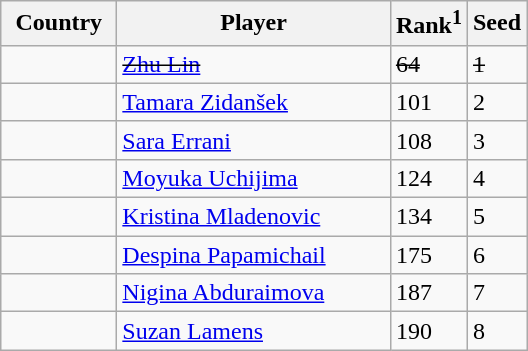<table class="sortable wikitable">
<tr>
<th width="70">Country</th>
<th width="175">Player</th>
<th>Rank<sup>1</sup></th>
<th>Seed</th>
</tr>
<tr>
<td><s></s></td>
<td><s><a href='#'>Zhu Lin</a></s></td>
<td><s>64</s></td>
<td><s>1</s></td>
</tr>
<tr>
<td></td>
<td><a href='#'>Tamara Zidanšek</a></td>
<td>101</td>
<td>2</td>
</tr>
<tr>
<td></td>
<td><a href='#'>Sara Errani</a></td>
<td>108</td>
<td>3</td>
</tr>
<tr>
<td></td>
<td><a href='#'>Moyuka Uchijima</a></td>
<td>124</td>
<td>4</td>
</tr>
<tr>
<td></td>
<td><a href='#'>Kristina Mladenovic</a></td>
<td>134</td>
<td>5</td>
</tr>
<tr>
<td></td>
<td><a href='#'>Despina Papamichail</a></td>
<td>175</td>
<td>6</td>
</tr>
<tr>
<td></td>
<td><a href='#'>Nigina Abduraimova</a></td>
<td>187</td>
<td>7</td>
</tr>
<tr>
<td></td>
<td><a href='#'>Suzan Lamens</a></td>
<td>190</td>
<td>8</td>
</tr>
</table>
